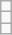<table class="wikitable">
<tr>
<td></td>
</tr>
<tr>
<td></td>
</tr>
<tr>
<td></td>
</tr>
</table>
